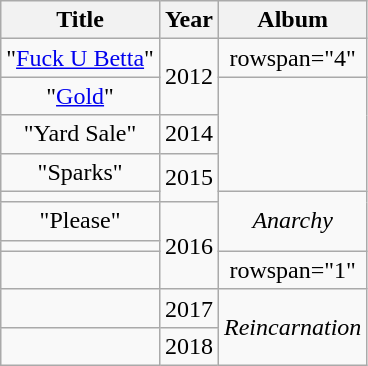<table class="wikitable plainrowheaders" style="text-align:center;">
<tr>
<th scope="col">Title</th>
<th scope="col">Year</th>
<th scope="col">Album</th>
</tr>
<tr>
<td scope="row">"<a href='#'>Fuck U Betta</a>"</td>
<td rowspan="2">2012</td>
<td>rowspan="4" </td>
</tr>
<tr>
<td scope="row">"<a href='#'>Gold</a>"</td>
</tr>
<tr>
<td scope="row">"Yard Sale"</td>
<td>2014</td>
</tr>
<tr>
<td scope="row">"Sparks"</td>
<td rowspan="2">2015</td>
</tr>
<tr>
<td></td>
<td rowspan="3"><em>Anarchy</em></td>
</tr>
<tr>
<td scope="row">"Please"</td>
<td rowspan="3">2016</td>
</tr>
<tr>
<td></td>
</tr>
<tr>
<td></td>
<td>rowspan="1" </td>
</tr>
<tr>
<td></td>
<td>2017</td>
<td rowspan="2"><em>Reincarnation</em></td>
</tr>
<tr>
<td></td>
<td>2018</td>
</tr>
</table>
